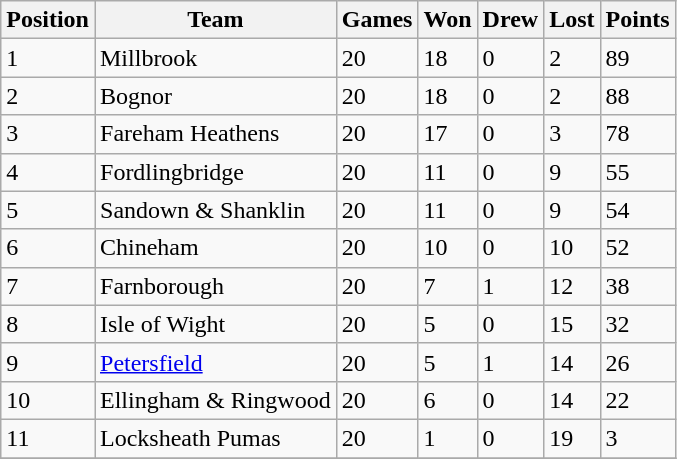<table class="wikitable">
<tr>
<th>Position</th>
<th>Team</th>
<th>Games</th>
<th>Won</th>
<th>Drew</th>
<th>Lost</th>
<th>Points</th>
</tr>
<tr>
<td>1</td>
<td>Millbrook</td>
<td>20</td>
<td>18</td>
<td>0</td>
<td>2</td>
<td>89</td>
</tr>
<tr>
<td>2</td>
<td>Bognor</td>
<td>20</td>
<td>18</td>
<td>0</td>
<td>2</td>
<td>88</td>
</tr>
<tr>
<td>3</td>
<td>Fareham Heathens</td>
<td>20</td>
<td>17</td>
<td>0</td>
<td>3</td>
<td>78</td>
</tr>
<tr>
<td>4</td>
<td>Fordlingbridge</td>
<td>20</td>
<td>11</td>
<td>0</td>
<td>9</td>
<td>55</td>
</tr>
<tr>
<td>5</td>
<td>Sandown & Shanklin</td>
<td>20</td>
<td>11</td>
<td>0</td>
<td>9</td>
<td>54</td>
</tr>
<tr>
<td>6</td>
<td>Chineham</td>
<td>20</td>
<td>10</td>
<td>0</td>
<td>10</td>
<td>52</td>
</tr>
<tr>
<td>7</td>
<td>Farnborough</td>
<td>20</td>
<td>7</td>
<td>1</td>
<td>12</td>
<td>38</td>
</tr>
<tr>
<td>8</td>
<td>Isle of Wight</td>
<td>20</td>
<td>5</td>
<td>0</td>
<td>15</td>
<td>32</td>
</tr>
<tr>
<td>9</td>
<td><a href='#'>Petersfield</a></td>
<td>20</td>
<td>5</td>
<td>1</td>
<td>14</td>
<td>26</td>
</tr>
<tr>
<td>10</td>
<td>Ellingham & Ringwood</td>
<td>20</td>
<td>6</td>
<td>0</td>
<td>14</td>
<td>22</td>
</tr>
<tr>
<td>11</td>
<td>Locksheath Pumas</td>
<td>20</td>
<td>1</td>
<td>0</td>
<td>19</td>
<td>3</td>
</tr>
<tr>
</tr>
</table>
